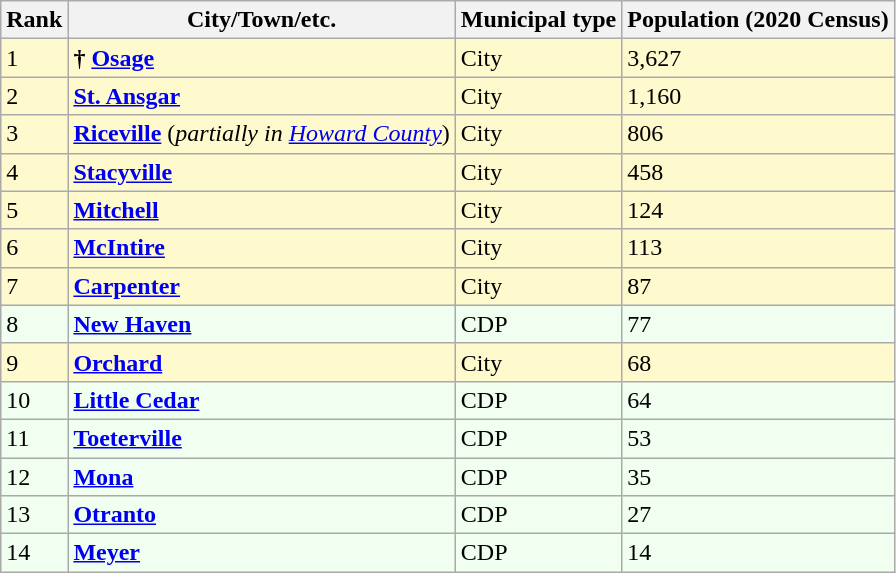<table class="wikitable sortable">
<tr>
<th>Rank</th>
<th>City/Town/etc.</th>
<th>Municipal type</th>
<th>Population (2020 Census)</th>
</tr>
<tr style="background-color:#FFFACD;">
<td>1</td>
<td><strong>†</strong> <strong><a href='#'>Osage</a></strong></td>
<td>City</td>
<td>3,627</td>
</tr>
<tr style="background-color:#FFFACD;">
<td>2</td>
<td><strong><a href='#'>St. Ansgar</a></strong></td>
<td>City</td>
<td>1,160</td>
</tr>
<tr style="background-color:#FFFACD;">
<td>3</td>
<td><strong><a href='#'>Riceville</a></strong>  (<em>partially in <a href='#'>Howard County</a></em>)</td>
<td>City</td>
<td>806</td>
</tr>
<tr style="background-color:#FFFACD;">
<td>4</td>
<td><strong><a href='#'>Stacyville</a></strong></td>
<td>City</td>
<td>458</td>
</tr>
<tr style="background-color:#FFFACD;">
<td>5</td>
<td><strong><a href='#'>Mitchell</a></strong></td>
<td>City</td>
<td>124</td>
</tr>
<tr style="background-color:#FFFACD;">
<td>6</td>
<td><strong><a href='#'>McIntire</a></strong></td>
<td>City</td>
<td>113</td>
</tr>
<tr style="background-color:#FFFACD;">
<td>7</td>
<td><strong><a href='#'>Carpenter</a></strong></td>
<td>City</td>
<td>87</td>
</tr>
<tr style="background-color:#F0FFF0;">
<td>8</td>
<td><strong><a href='#'>New Haven</a></strong></td>
<td>CDP</td>
<td>77</td>
</tr>
<tr style="background-color:#FFFACD;">
<td>9</td>
<td><strong><a href='#'>Orchard</a></strong></td>
<td>City</td>
<td>68</td>
</tr>
<tr style="background-color:#F0FFF0;">
<td>10</td>
<td><strong><a href='#'>Little Cedar</a></strong></td>
<td>CDP</td>
<td>64</td>
</tr>
<tr style="background-color:#F0FFF0;">
<td>11</td>
<td><strong><a href='#'>Toeterville</a></strong></td>
<td>CDP</td>
<td>53</td>
</tr>
<tr style="background-color:#F0FFF0;">
<td>12</td>
<td><strong><a href='#'>Mona</a></strong></td>
<td>CDP</td>
<td>35</td>
</tr>
<tr style="background-color:#F0FFF0;">
<td>13</td>
<td><strong><a href='#'>Otranto</a></strong></td>
<td>CDP</td>
<td>27</td>
</tr>
<tr style="background-color:#F0FFF0;">
<td>14</td>
<td><strong><a href='#'>Meyer</a></strong></td>
<td>CDP</td>
<td>14</td>
</tr>
</table>
